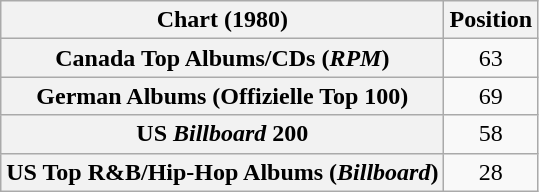<table class="wikitable sortable plainrowheaders" style="text-align:center">
<tr>
<th scope="col">Chart (1980)</th>
<th scope="col">Position</th>
</tr>
<tr>
<th scope="row">Canada Top Albums/CDs (<em>RPM</em>)</th>
<td>63</td>
</tr>
<tr>
<th scope="row">German Albums (Offizielle Top 100)</th>
<td>69</td>
</tr>
<tr>
<th scope="row">US <em>Billboard</em> 200</th>
<td>58</td>
</tr>
<tr>
<th scope="row">US Top R&B/Hip-Hop Albums (<em>Billboard</em>)</th>
<td>28</td>
</tr>
</table>
